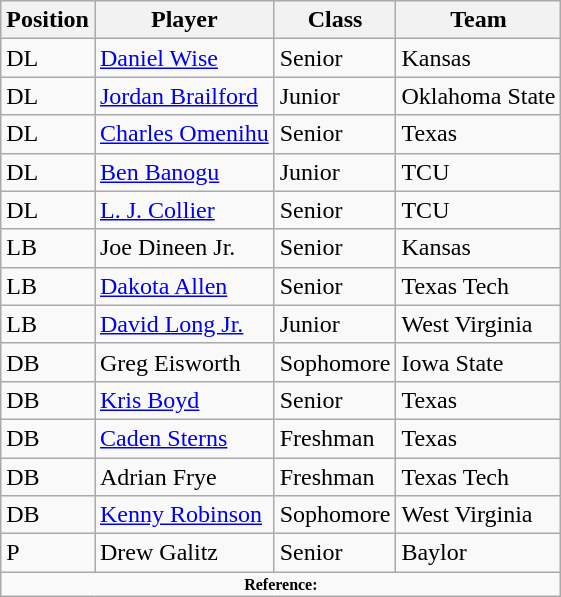<table class="wikitable sortable" border="1">
<tr>
<th>Position</th>
<th>Player</th>
<th>Class</th>
<th>Team</th>
</tr>
<tr>
<td>DL</td>
<td><a href='#'>Daniel Wise</a></td>
<td>Senior</td>
<td>Kansas</td>
</tr>
<tr>
<td>DL</td>
<td><a href='#'>Jordan Brailford</a></td>
<td>Junior</td>
<td>Oklahoma State</td>
</tr>
<tr>
<td>DL</td>
<td><a href='#'>Charles Omenihu</a></td>
<td>Senior</td>
<td>Texas</td>
</tr>
<tr>
<td>DL</td>
<td><a href='#'>Ben Banogu</a></td>
<td>Junior</td>
<td>TCU</td>
</tr>
<tr>
<td>DL</td>
<td><a href='#'>L. J. Collier</a></td>
<td>Senior</td>
<td>TCU</td>
</tr>
<tr>
<td>LB</td>
<td>Joe Dineen Jr.</td>
<td>Senior</td>
<td>Kansas</td>
</tr>
<tr>
<td>LB</td>
<td><a href='#'>Dakota Allen</a></td>
<td>Senior</td>
<td>Texas Tech</td>
</tr>
<tr>
<td>LB</td>
<td><a href='#'>David Long Jr.</a></td>
<td>Junior</td>
<td>West Virginia</td>
</tr>
<tr>
<td>DB</td>
<td>Greg Eisworth</td>
<td>Sophomore</td>
<td>Iowa State</td>
</tr>
<tr>
<td>DB</td>
<td><a href='#'>Kris Boyd</a></td>
<td>Senior</td>
<td>Texas</td>
</tr>
<tr>
<td>DB</td>
<td><a href='#'>Caden Sterns</a></td>
<td>Freshman</td>
<td>Texas</td>
</tr>
<tr>
<td>DB</td>
<td>Adrian Frye</td>
<td>Freshman</td>
<td>Texas Tech</td>
</tr>
<tr>
<td>DB</td>
<td><a href='#'>Kenny Robinson</a></td>
<td>Sophomore</td>
<td>West Virginia</td>
</tr>
<tr>
<td>P</td>
<td>Drew Galitz</td>
<td>Senior</td>
<td>Baylor</td>
</tr>
<tr>
<td colspan="4"  style="font-size:8pt; text-align:center;"><strong>Reference:</strong></td>
</tr>
</table>
